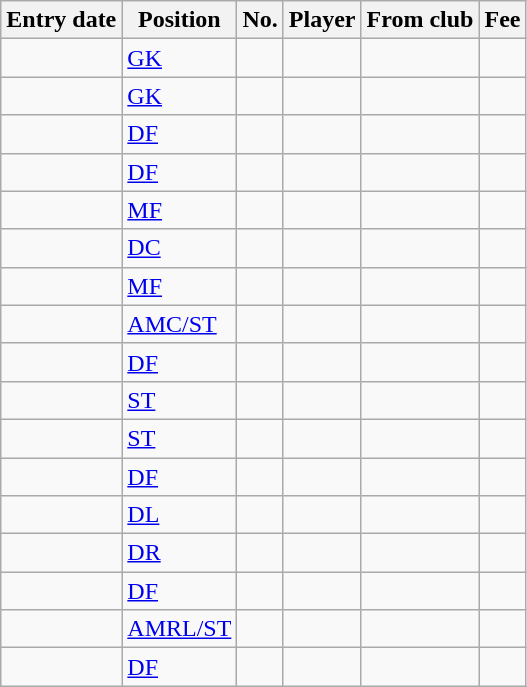<table class="wikitable sortable">
<tr>
<th>Entry date</th>
<th>Position</th>
<th>No.</th>
<th>Player</th>
<th>From club</th>
<th>Fee</th>
</tr>
<tr>
<td></td>
<td><a href='#'>GK</a></td>
<td></td>
<td></td>
<td></td>
<td></td>
</tr>
<tr>
<td></td>
<td><a href='#'>GK</a></td>
<td></td>
<td></td>
<td></td>
<td></td>
</tr>
<tr>
<td></td>
<td><a href='#'>DF</a></td>
<td></td>
<td></td>
<td></td>
<td></td>
</tr>
<tr>
<td></td>
<td><a href='#'>DF</a></td>
<td></td>
<td></td>
<td></td>
<td></td>
</tr>
<tr>
<td></td>
<td><a href='#'>MF</a></td>
<td></td>
<td></td>
<td></td>
<td></td>
</tr>
<tr>
<td></td>
<td><a href='#'>DC</a></td>
<td></td>
<td></td>
<td></td>
<td></td>
</tr>
<tr>
<td></td>
<td><a href='#'>MF</a></td>
<td></td>
<td></td>
<td></td>
<td></td>
</tr>
<tr>
<td></td>
<td><a href='#'>AMC/ST</a></td>
<td></td>
<td></td>
<td></td>
<td></td>
</tr>
<tr>
<td></td>
<td><a href='#'>DF</a></td>
<td></td>
<td></td>
<td></td>
<td></td>
</tr>
<tr>
<td></td>
<td><a href='#'>ST</a></td>
<td></td>
<td></td>
<td></td>
<td></td>
</tr>
<tr>
<td></td>
<td><a href='#'>ST</a></td>
<td></td>
<td></td>
<td></td>
<td></td>
</tr>
<tr>
<td></td>
<td><a href='#'>DF</a></td>
<td></td>
<td></td>
<td></td>
<td></td>
</tr>
<tr>
<td></td>
<td><a href='#'>DL</a></td>
<td></td>
<td></td>
<td></td>
<td></td>
</tr>
<tr>
<td></td>
<td><a href='#'>DR</a></td>
<td></td>
<td></td>
<td></td>
<td></td>
</tr>
<tr>
<td></td>
<td><a href='#'>DF</a></td>
<td></td>
<td></td>
<td></td>
<td></td>
</tr>
<tr>
<td></td>
<td><a href='#'>AMRL/ST</a></td>
<td></td>
<td></td>
<td></td>
<td></td>
</tr>
<tr>
<td></td>
<td><a href='#'>DF</a></td>
<td></td>
<td></td>
<td></td>
<td></td>
</tr>
</table>
